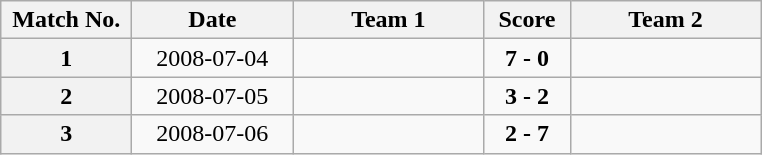<table class="wikitable">
<tr>
<th width="80">Match No.</th>
<th width="100">Date</th>
<th width="120">Team 1</th>
<th width="50">Score</th>
<th width="120">Team 2</th>
</tr>
<tr>
<th align="center">1</th>
<td align="center">2008-07-04</td>
<td align="left"></td>
<td align="center"><strong>7 - 0</strong></td>
<td align="left"></td>
</tr>
<tr>
<th align="center">2</th>
<td align="center">2008-07-05</td>
<td align="left"></td>
<td align="center"><strong>3 - 2</strong></td>
<td align="left"></td>
</tr>
<tr>
<th align="center">3</th>
<td align="center">2008-07-06</td>
<td align="left"></td>
<td align="center"><strong>2 - 7</strong></td>
<td align="left"></td>
</tr>
</table>
